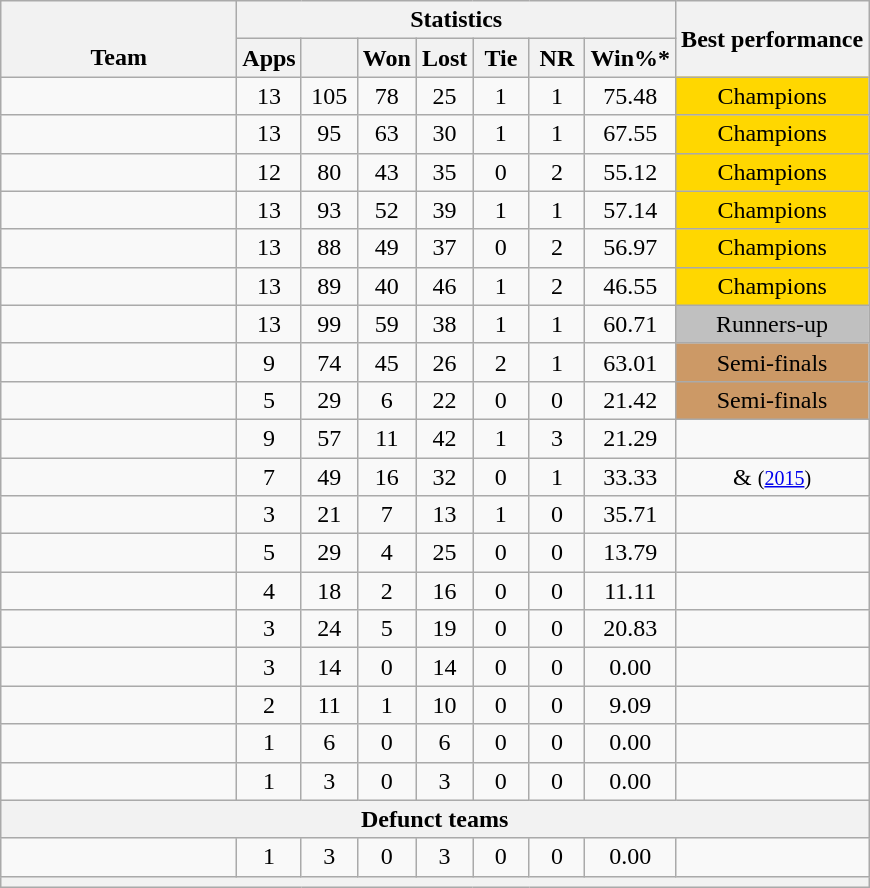<table class="wikitable sortable" style="text-align: center;">
<tr>
<th style="border-bottom:none"></th>
<th colspan=7>Statistics</th>
<th rowspan="2" style="border-bottom:none">Best performance</th>
</tr>
<tr>
<th style="border-top:none;width:150px;">Team</th>
<th width=30>Apps</th>
<th width=30></th>
<th width=30>Won</th>
<th width=30>Lost</th>
<th width=30>Tie</th>
<th width=30>NR</th>
<th width=30>Win%*</th>
</tr>
<tr>
<td style="text-align:left;"></td>
<td>13</td>
<td>105</td>
<td>78</td>
<td>25</td>
<td>1</td>
<td>1</td>
<td>75.48</td>
<td style="background:gold;">Champions </td>
</tr>
<tr>
<td style="text-align:left;"></td>
<td>13</td>
<td>95</td>
<td>63</td>
<td>30</td>
<td>1</td>
<td>1</td>
<td>67.55</td>
<td style="background:gold;">Champions </td>
</tr>
<tr>
<td style="text-align:left;"></td>
<td>12</td>
<td>80</td>
<td>43</td>
<td>35</td>
<td>0</td>
<td>2</td>
<td>55.12</td>
<td style="background:gold;">Champions </td>
</tr>
<tr>
<td style="text-align:left;"></td>
<td>13</td>
<td>93</td>
<td>52</td>
<td>39</td>
<td>1</td>
<td>1</td>
<td>57.14</td>
<td style="background:gold;">Champions </td>
</tr>
<tr>
<td style="text-align:left;"></td>
<td>13</td>
<td>88</td>
<td>49</td>
<td>37</td>
<td>0</td>
<td>2</td>
<td>56.97</td>
<td style="background:gold;">Champions </td>
</tr>
<tr>
<td style="text-align:left;"></td>
<td>13</td>
<td>89</td>
<td>40</td>
<td>46</td>
<td>1</td>
<td>2</td>
<td>46.55</td>
<td style="background:gold;">Champions </td>
</tr>
<tr>
<td style="text-align:left;"></td>
<td>13</td>
<td>99</td>
<td>59</td>
<td>38</td>
<td>1</td>
<td>1</td>
<td>60.71</td>
<td style="background-color: silver">Runners-up </td>
</tr>
<tr>
<td style="text-align:left;"></td>
<td>9</td>
<td>74</td>
<td>45</td>
<td>26</td>
<td>2</td>
<td>1</td>
<td>63.01</td>
<td style="background-color: #cc9966">Semi-finals </td>
</tr>
<tr>
<td style="text-align:left;"></td>
<td>5</td>
<td>29</td>
<td>6</td>
<td>22</td>
<td>0</td>
<td>0</td>
<td>21.42</td>
<td style="background-color: #cc9966">Semi-finals </td>
</tr>
<tr>
<td style="text-align:left;"></td>
<td>9</td>
<td>57</td>
<td>11</td>
<td>42</td>
<td>1</td>
<td>3</td>
<td>21.29</td>
<td> </td>
</tr>
<tr>
<td style="text-align:left;"></td>
<td>7</td>
<td>49</td>
<td>16</td>
<td>32</td>
<td>0</td>
<td>1</td>
<td>33.33</td>
<td>  &  <small>(<a href='#'>2015</a>)</small></td>
</tr>
<tr>
<td style="text-align:left;"></td>
<td>3</td>
<td>21</td>
<td>7</td>
<td>13</td>
<td>1</td>
<td>0</td>
<td>35.71</td>
<td> </td>
</tr>
<tr>
<td style="text-align:left;"></td>
<td>5</td>
<td>29</td>
<td>4</td>
<td>25</td>
<td>0</td>
<td>0</td>
<td>13.79</td>
<td> </td>
</tr>
<tr>
<td style="text-align:left;"></td>
<td>4</td>
<td>18</td>
<td>2</td>
<td>16</td>
<td>0</td>
<td>0</td>
<td>11.11</td>
<td> </td>
</tr>
<tr>
<td style="text-align:left;"></td>
<td>3</td>
<td>24</td>
<td>5</td>
<td>19</td>
<td>0</td>
<td>0</td>
<td>20.83</td>
<td> </td>
</tr>
<tr>
<td style="text-align:left;"></td>
<td>3</td>
<td>14</td>
<td>0</td>
<td>14</td>
<td>0</td>
<td>0</td>
<td>0.00</td>
<td> </td>
</tr>
<tr>
<td style="text-align:left;"></td>
<td>2</td>
<td>11</td>
<td>1</td>
<td>10</td>
<td>0</td>
<td>0</td>
<td>9.09</td>
<td> </td>
</tr>
<tr>
<td style="text-align:left;"></td>
<td>1</td>
<td>6</td>
<td>0</td>
<td>6</td>
<td>0</td>
<td>0</td>
<td>0.00</td>
<td> </td>
</tr>
<tr>
<td style="text-align:left;"></td>
<td>1</td>
<td>3</td>
<td>0</td>
<td>3</td>
<td>0</td>
<td>0</td>
<td>0.00</td>
<td> </td>
</tr>
<tr>
<th colspan="11">Defunct teams</th>
</tr>
<tr>
<td style="text-align:left;"></td>
<td>1</td>
<td>3</td>
<td>0</td>
<td>3</td>
<td>0</td>
<td>0</td>
<td>0.00</td>
<td> </td>
</tr>
<tr>
<th colspan=11></th>
</tr>
</table>
